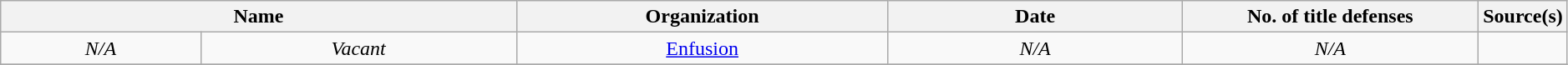<table class="wikitable" style="width:99%; text-align:center;">
<tr>
<th colspan="2" style="width:35%;">Name</th>
<th style="width:25%;">Organization</th>
<th width=20%>Date</th>
<th width=20%>No. of title defenses</th>
<th>Source(s)</th>
</tr>
<tr>
<td><em>N/A</em></td>
<td><em>Vacant</em></td>
<td><a href='#'>Enfusion</a></td>
<td><em>N/A</em></td>
<td><em>N/A</em></td>
<td></td>
</tr>
<tr>
</tr>
</table>
